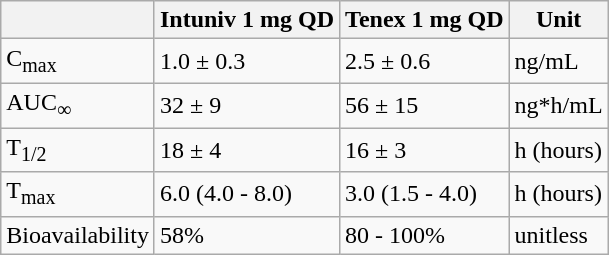<table class="wikitable sortable">
<tr>
<th></th>
<th>Intuniv 1 mg QD</th>
<th>Tenex 1 mg QD</th>
<th>Unit</th>
</tr>
<tr>
<td>C<sub>max</sub></td>
<td>1.0 ± 0.3</td>
<td>2.5 ± 0.6</td>
<td>ng/mL</td>
</tr>
<tr>
<td>AUC<sub>∞</sub></td>
<td>32 ± 9</td>
<td>56 ± 15</td>
<td>ng*h/mL</td>
</tr>
<tr>
<td>T<sub>1/2</sub></td>
<td>18 ± 4</td>
<td>16 ± 3</td>
<td>h (hours)</td>
</tr>
<tr>
<td>T<sub>max</sub></td>
<td>6.0 (4.0 - 8.0)</td>
<td>3.0 (1.5 - 4.0)</td>
<td>h (hours)</td>
</tr>
<tr>
<td>Bioavailability</td>
<td>58%</td>
<td>80 - 100%</td>
<td>unitless</td>
</tr>
</table>
